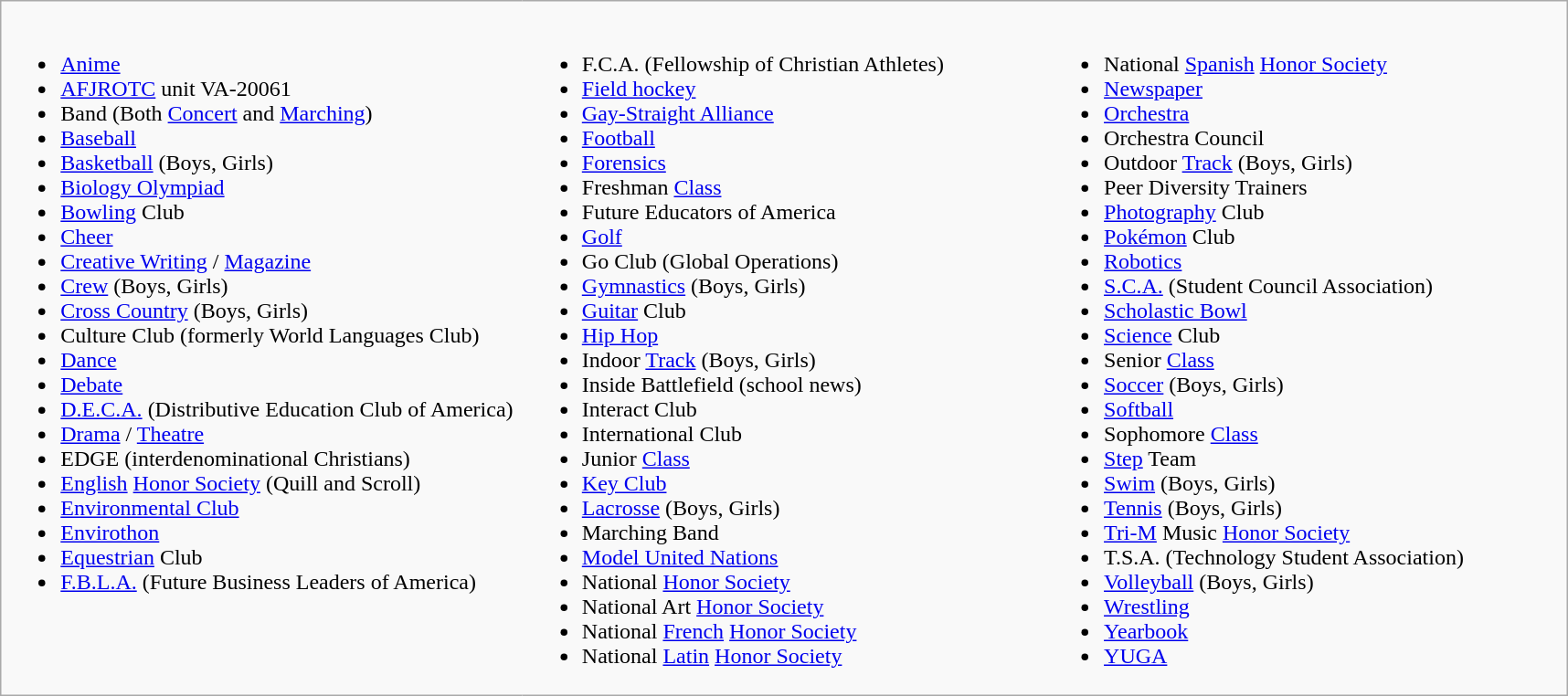<table class="wikitable">
<tr valign="top">
<td style="width:33%; vertical-align:top; text-align:left; border:0;"><br><ul><li><a href='#'>Anime</a></li><li><a href='#'>AFJROTC</a> unit VA-20061</li><li>Band (Both <a href='#'>Concert</a> and <a href='#'>Marching</a>)</li><li><a href='#'>Baseball</a></li><li><a href='#'>Basketball</a> (Boys, Girls)</li><li><a href='#'>Biology Olympiad</a></li><li><a href='#'>Bowling</a> Club</li><li><a href='#'>Cheer</a></li><li><a href='#'>Creative Writing</a> / <a href='#'>Magazine</a></li><li><a href='#'>Crew</a> (Boys, Girls)</li><li><a href='#'>Cross Country</a> (Boys, Girls)</li><li>Culture Club (formerly World Languages Club)</li><li><a href='#'>Dance</a></li><li><a href='#'>Debate</a></li><li><a href='#'>D.E.C.A.</a> (Distributive Education Club of America)</li><li><a href='#'>Drama</a> / <a href='#'>Theatre</a></li><li>EDGE (interdenominational Christians)</li><li><a href='#'>English</a> <a href='#'>Honor Society</a> (Quill and Scroll)</li><li><a href='#'>Environmental Club</a></li><li><a href='#'>Envirothon</a></li><li><a href='#'>Equestrian</a> Club</li><li><a href='#'>F.B.L.A.</a> (Future Business Leaders of America)</li></ul></td>
<td style="width:33%; vertical-align:top; text-align:left; border:0;"><br><ul><li>F.C.A. (Fellowship of Christian Athletes)</li><li><a href='#'>Field hockey</a></li><li><a href='#'>Gay-Straight Alliance</a></li><li><a href='#'>Football</a></li><li><a href='#'>Forensics</a></li><li>Freshman <a href='#'>Class</a></li><li>Future Educators of America</li><li><a href='#'>Golf</a></li><li>Go Club (Global Operations)</li><li><a href='#'>Gymnastics</a> (Boys, Girls)</li><li><a href='#'>Guitar</a> Club</li><li><a href='#'>Hip Hop</a></li><li>Indoor <a href='#'>Track</a> (Boys, Girls)</li><li>Inside Battlefield (school news)</li><li>Interact Club</li><li>International Club</li><li>Junior <a href='#'>Class</a></li><li><a href='#'>Key Club</a></li><li><a href='#'>Lacrosse</a> (Boys, Girls)</li><li>Marching Band</li><li><a href='#'>Model United Nations</a></li><li>National <a href='#'>Honor Society</a></li><li>National Art <a href='#'>Honor Society</a></li><li>National <a href='#'>French</a> <a href='#'>Honor Society</a></li><li>National <a href='#'>Latin</a> <a href='#'>Honor Society</a></li></ul></td>
<td style="width:33%; vertical-align:top; text-align:left; border:0;"><br><ul><li>National <a href='#'>Spanish</a> <a href='#'>Honor Society</a></li><li><a href='#'>Newspaper</a></li><li><a href='#'>Orchestra</a></li><li>Orchestra Council</li><li>Outdoor <a href='#'>Track</a> (Boys, Girls)</li><li>Peer Diversity Trainers</li><li><a href='#'>Photography</a> Club</li><li><a href='#'>Pokémon</a> Club</li><li><a href='#'>Robotics</a></li><li><a href='#'>S.C.A.</a> (Student Council Association)</li><li><a href='#'>Scholastic Bowl</a></li><li><a href='#'>Science</a> Club</li><li>Senior <a href='#'>Class</a></li><li><a href='#'>Soccer</a> (Boys, Girls)</li><li><a href='#'>Softball</a></li><li>Sophomore <a href='#'>Class</a></li><li><a href='#'>Step</a> Team</li><li><a href='#'>Swim</a> (Boys, Girls)</li><li><a href='#'>Tennis</a> (Boys, Girls)</li><li><a href='#'>Tri-M</a> Music <a href='#'>Honor Society</a></li><li>T.S.A. (Technology Student Association)</li><li><a href='#'>Volleyball</a> (Boys, Girls)</li><li><a href='#'>Wrestling</a></li><li><a href='#'>Yearbook</a></li><li><a href='#'>YUGA</a></li></ul></td>
</tr>
</table>
